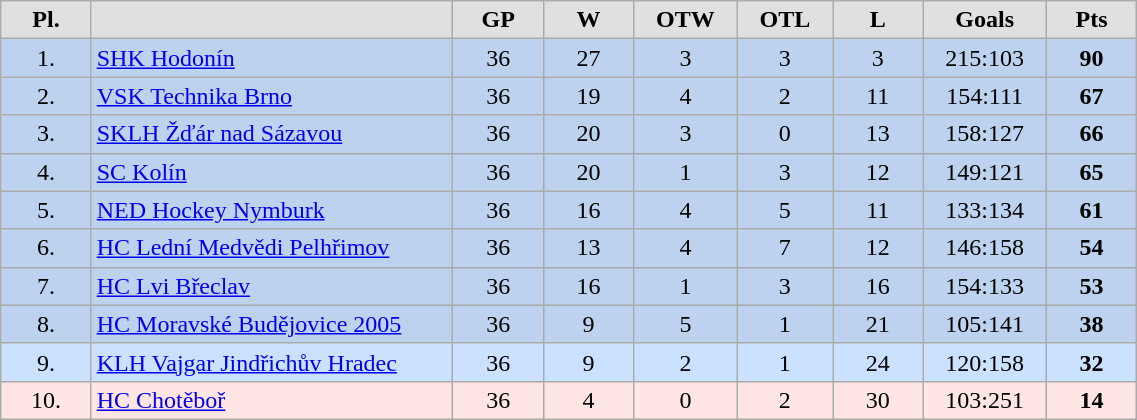<table class="wikitable" style="width:60%; text-align: center">
<tr style="font-weight:bold; background-color:#e0e0e0">
<td width="5%">Pl.</td>
<td width="20%"></td>
<td width="5%">GP</td>
<td width="5%">W</td>
<td width="5%">OTW</td>
<td width="5%">OTL</td>
<td width="5%">L</td>
<td width="5%">Goals</td>
<td width="5%">Pts</td>
</tr>
<tr style="background-color:#BCD2EE">
<td>1.</td>
<td style="text-align: left"><a href='#'>SHK Hodonín</a></td>
<td>36</td>
<td>27</td>
<td>3</td>
<td>3</td>
<td>3</td>
<td>215:103</td>
<td><strong>90</strong></td>
</tr>
<tr style="background-color:#BCD2EE">
<td>2.</td>
<td style="text-align: left"><a href='#'>VSK Technika Brno</a></td>
<td>36</td>
<td>19</td>
<td>4</td>
<td>2</td>
<td>11</td>
<td>154:111</td>
<td><strong>67</strong></td>
</tr>
<tr style="background-color:#BCD2EE">
<td>3.</td>
<td style="text-align: left"><a href='#'>SKLH Žďár nad Sázavou</a></td>
<td>36</td>
<td>20</td>
<td>3</td>
<td>0</td>
<td>13</td>
<td>158:127</td>
<td><strong>66</strong></td>
</tr>
<tr style="background-color:#BCD2EE">
<td>4.</td>
<td style="text-align: left"><a href='#'>SC Kolín</a></td>
<td>36</td>
<td>20</td>
<td>1</td>
<td>3</td>
<td>12</td>
<td>149:121</td>
<td><strong>65</strong></td>
</tr>
<tr style="background-color:#BCD2EE">
<td>5.</td>
<td style="text-align: left"><a href='#'>NED Hockey Nymburk</a></td>
<td>36</td>
<td>16</td>
<td>4</td>
<td>5</td>
<td>11</td>
<td>133:134</td>
<td><strong>61</strong></td>
</tr>
<tr style="background-color:#BCD2EE">
<td>6.</td>
<td style="text-align: left"><a href='#'>HC Lední Medvědi Pelhřimov</a></td>
<td>36</td>
<td>13</td>
<td>4</td>
<td>7</td>
<td>12</td>
<td>146:158</td>
<td><strong>54</strong></td>
</tr>
<tr style="background-color:#BCD2EE">
<td>7.</td>
<td style="text-align: left"><a href='#'>HC Lvi Břeclav</a></td>
<td>36</td>
<td>16</td>
<td>1</td>
<td>3</td>
<td>16</td>
<td>154:133</td>
<td><strong>53</strong></td>
</tr>
<tr style="background-color:#BCD2EE">
<td>8.</td>
<td style="text-align: left"><a href='#'>HC Moravské Budějovice 2005</a></td>
<td>36</td>
<td>9</td>
<td>5</td>
<td>1</td>
<td>21</td>
<td>105:141</td>
<td><strong>38</strong></td>
</tr>
<tr style="background-color:#CAE1FF">
<td>9.</td>
<td style="text-align: left"><a href='#'>KLH Vajgar Jindřichův Hradec</a></td>
<td>36</td>
<td>9</td>
<td>2</td>
<td>1</td>
<td>24</td>
<td>120:158</td>
<td><strong>32</strong></td>
</tr>
<tr style="background-color:#ffe5e3">
<td>10.</td>
<td style="text-align: left"><a href='#'>HC Chotěboř</a></td>
<td>36</td>
<td>4</td>
<td>0</td>
<td>2</td>
<td>30</td>
<td>103:251</td>
<td><strong>14</strong></td>
</tr>
</table>
